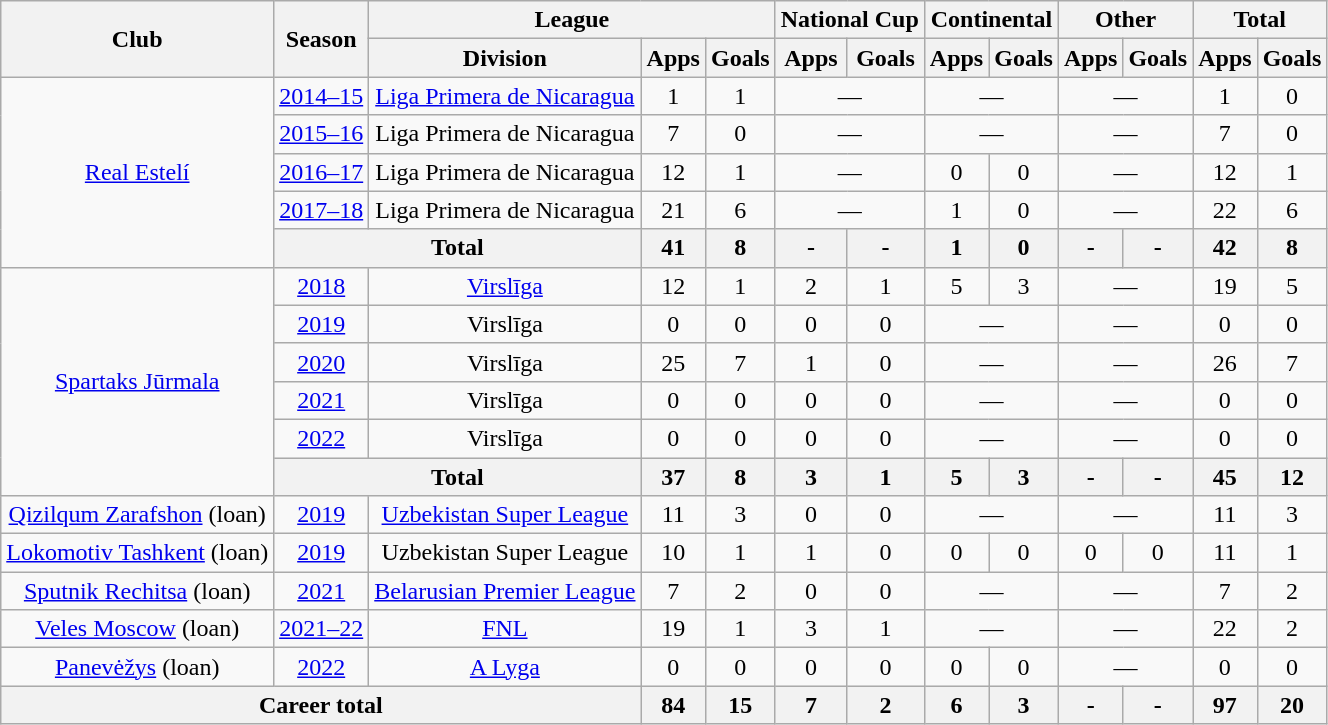<table class="wikitable" style="text-align:center">
<tr>
<th rowspan="2">Club</th>
<th rowspan="2">Season</th>
<th colspan="3">League</th>
<th colspan="2">National Cup</th>
<th colspan="2">Continental</th>
<th colspan="2">Other</th>
<th colspan="2">Total</th>
</tr>
<tr>
<th>Division</th>
<th>Apps</th>
<th>Goals</th>
<th>Apps</th>
<th>Goals</th>
<th>Apps</th>
<th>Goals</th>
<th>Apps</th>
<th>Goals</th>
<th>Apps</th>
<th>Goals</th>
</tr>
<tr>
<td rowspan="5"><a href='#'>Real Estelí</a></td>
<td><a href='#'>2014–15</a></td>
<td><a href='#'>Liga Primera de Nicaragua</a></td>
<td>1</td>
<td>1</td>
<td colspan="2">—</td>
<td colspan="2">—</td>
<td colspan="2">—</td>
<td>1</td>
<td>0</td>
</tr>
<tr>
<td><a href='#'>2015–16</a></td>
<td>Liga Primera de Nicaragua</td>
<td>7</td>
<td>0</td>
<td colspan="2">—</td>
<td colspan="2">—</td>
<td colspan="2">—</td>
<td>7</td>
<td>0</td>
</tr>
<tr>
<td><a href='#'>2016–17</a></td>
<td>Liga Primera de Nicaragua</td>
<td>12</td>
<td>1</td>
<td colspan="2">—</td>
<td>0</td>
<td>0</td>
<td colspan="2">—</td>
<td>12</td>
<td>1</td>
</tr>
<tr>
<td><a href='#'>2017–18</a></td>
<td>Liga Primera de Nicaragua</td>
<td>21</td>
<td>6</td>
<td colspan="2">—</td>
<td>1</td>
<td>0</td>
<td colspan="2">—</td>
<td>22</td>
<td>6</td>
</tr>
<tr>
<th colspan="2">Total</th>
<th>41</th>
<th>8</th>
<th>-</th>
<th>-</th>
<th>1</th>
<th>0</th>
<th>-</th>
<th>-</th>
<th>42</th>
<th>8</th>
</tr>
<tr>
<td rowspan="6"><a href='#'>Spartaks Jūrmala</a></td>
<td><a href='#'>2018</a></td>
<td><a href='#'>Virslīga</a></td>
<td>12</td>
<td>1</td>
<td>2</td>
<td>1</td>
<td>5</td>
<td>3</td>
<td colspan="2">—</td>
<td>19</td>
<td>5</td>
</tr>
<tr>
<td><a href='#'>2019</a></td>
<td>Virslīga</td>
<td>0</td>
<td>0</td>
<td>0</td>
<td>0</td>
<td colspan="2">—</td>
<td colspan="2">—</td>
<td>0</td>
<td>0</td>
</tr>
<tr>
<td><a href='#'>2020</a></td>
<td>Virslīga</td>
<td>25</td>
<td>7</td>
<td>1</td>
<td>0</td>
<td colspan="2">—</td>
<td colspan="2">—</td>
<td>26</td>
<td>7</td>
</tr>
<tr>
<td><a href='#'>2021</a></td>
<td>Virslīga</td>
<td>0</td>
<td>0</td>
<td>0</td>
<td>0</td>
<td colspan="2">—</td>
<td colspan="2">—</td>
<td>0</td>
<td>0</td>
</tr>
<tr>
<td><a href='#'>2022</a></td>
<td>Virslīga</td>
<td>0</td>
<td>0</td>
<td>0</td>
<td>0</td>
<td colspan="2">—</td>
<td colspan="2">—</td>
<td>0</td>
<td>0</td>
</tr>
<tr>
<th colspan="2">Total</th>
<th>37</th>
<th>8</th>
<th>3</th>
<th>1</th>
<th>5</th>
<th>3</th>
<th>-</th>
<th>-</th>
<th>45</th>
<th>12</th>
</tr>
<tr>
<td><a href='#'>Qizilqum Zarafshon</a> (loan)</td>
<td><a href='#'>2019</a></td>
<td><a href='#'>Uzbekistan Super League</a></td>
<td>11</td>
<td>3</td>
<td>0</td>
<td>0</td>
<td colspan="2">—</td>
<td colspan="2">—</td>
<td>11</td>
<td>3</td>
</tr>
<tr>
<td><a href='#'>Lokomotiv Tashkent</a> (loan)</td>
<td><a href='#'>2019</a></td>
<td>Uzbekistan Super League</td>
<td>10</td>
<td>1</td>
<td>1</td>
<td>0</td>
<td>0</td>
<td>0</td>
<td>0</td>
<td>0</td>
<td>11</td>
<td>1</td>
</tr>
<tr>
<td><a href='#'>Sputnik Rechitsa</a> (loan)</td>
<td><a href='#'>2021</a></td>
<td><a href='#'>Belarusian Premier League</a></td>
<td>7</td>
<td>2</td>
<td>0</td>
<td>0</td>
<td colspan="2">—</td>
<td colspan="2">—</td>
<td>7</td>
<td>2</td>
</tr>
<tr>
<td><a href='#'>Veles Moscow</a> (loan)</td>
<td><a href='#'>2021–22</a></td>
<td><a href='#'>FNL</a></td>
<td>19</td>
<td>1</td>
<td>3</td>
<td>1</td>
<td colspan="2">—</td>
<td colspan="2">—</td>
<td>22</td>
<td>2</td>
</tr>
<tr>
<td><a href='#'>Panevėžys</a> (loan)</td>
<td><a href='#'>2022</a></td>
<td><a href='#'>A Lyga</a></td>
<td>0</td>
<td>0</td>
<td>0</td>
<td>0</td>
<td>0</td>
<td>0</td>
<td colspan="2">—</td>
<td>0</td>
<td>0</td>
</tr>
<tr>
<th colspan="3">Career total</th>
<th>84</th>
<th>15</th>
<th>7</th>
<th>2</th>
<th>6</th>
<th>3</th>
<th>-</th>
<th>-</th>
<th>97</th>
<th>20</th>
</tr>
</table>
